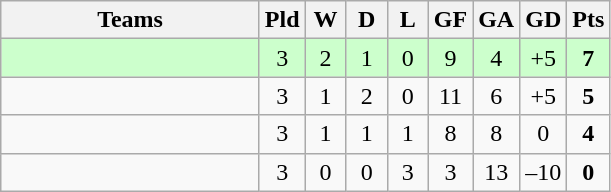<table class="wikitable" style="text-align: center;">
<tr>
<th width=165>Teams</th>
<th width=20>Pld</th>
<th width=20>W</th>
<th width=20>D</th>
<th width=20>L</th>
<th width=20>GF</th>
<th width=20>GA</th>
<th width=20>GD</th>
<th width=20>Pts</th>
</tr>
<tr align=center style="background:#ccffcc;">
<td style="text-align:left;"></td>
<td>3</td>
<td>2</td>
<td>1</td>
<td>0</td>
<td>9</td>
<td>4</td>
<td>+5</td>
<td><strong>7</strong></td>
</tr>
<tr align=center>
<td style="text-align:left;"></td>
<td>3</td>
<td>1</td>
<td>2</td>
<td>0</td>
<td>11</td>
<td>6</td>
<td>+5</td>
<td><strong>5</strong></td>
</tr>
<tr align=center>
<td style="text-align:left;"></td>
<td>3</td>
<td>1</td>
<td>1</td>
<td>1</td>
<td>8</td>
<td>8</td>
<td>0</td>
<td><strong>4</strong></td>
</tr>
<tr align=center>
<td style="text-align:left;"></td>
<td>3</td>
<td>0</td>
<td>0</td>
<td>3</td>
<td>3</td>
<td>13</td>
<td>–10</td>
<td><strong>0</strong></td>
</tr>
</table>
